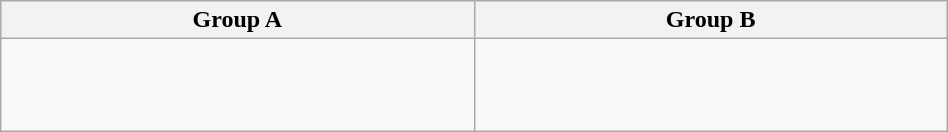<table class=wikitable width=50%>
<tr>
<th width=13%>Group A</th>
<th width=13%>Group B</th>
</tr>
<tr valign=top>
<td> <br> <br> <br></td>
<td> <br> <br> <br></td>
</tr>
</table>
